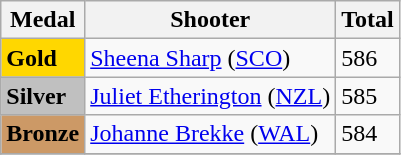<table class="wikitable">
<tr>
<th>Medal</th>
<th>Shooter</th>
<th>Total</th>
</tr>
<tr>
<td rowspan="1" bgcolor="gold"><strong>Gold</strong></td>
<td> <a href='#'>Sheena Sharp</a> (<a href='#'>SCO</a>)</td>
<td>586</td>
</tr>
<tr>
<td rowspan="1" bgcolor="silver"><strong>Silver</strong></td>
<td> <a href='#'>Juliet Etherington</a> (<a href='#'>NZL</a>)</td>
<td>585</td>
</tr>
<tr>
<td rowspan="1" bgcolor="cc9966"><strong>Bronze</strong></td>
<td> <a href='#'>Johanne Brekke</a> (<a href='#'>WAL</a>)</td>
<td>584</td>
</tr>
<tr>
</tr>
</table>
